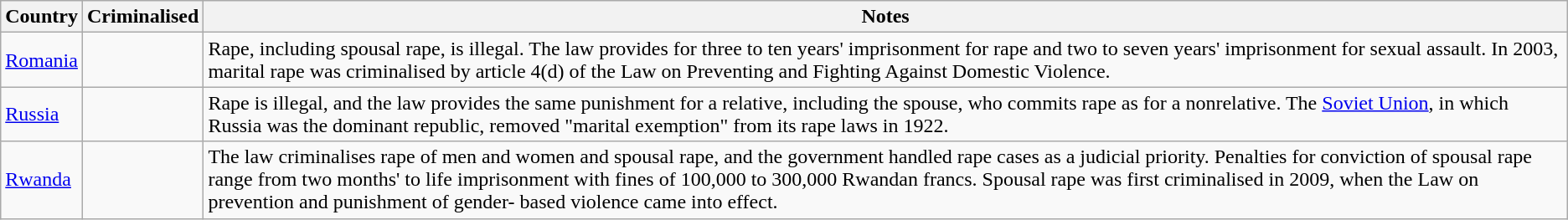<table class="sortable wikitable">
<tr>
<th>Country</th>
<th>Criminalised</th>
<th ! class="unsortable">Notes</th>
</tr>
<tr>
<td><a href='#'>Romania</a></td>
<td></td>
<td>Rape, including spousal rape, is illegal. The law provides for three to ten years' imprisonment for rape and two to seven years' imprisonment for sexual assault. In 2003, marital rape was criminalised by article 4(d) of the Law on Preventing and Fighting Against Domestic Violence.</td>
</tr>
<tr>
<td><a href='#'>Russia</a></td>
<td></td>
<td>Rape is illegal, and the law provides the same punishment for a relative, including the spouse, who commits rape as for a nonrelative. The <a href='#'>Soviet Union</a>, in which Russia was the dominant republic, removed "marital exemption" from its rape laws in 1922.</td>
</tr>
<tr>
<td><a href='#'>Rwanda</a></td>
<td></td>
<td>The law criminalises rape of men and women and spousal rape, and the government handled rape cases as a judicial priority. Penalties for conviction of spousal rape range from two months' to life imprisonment with fines of 100,000 to 300,000 Rwandan francs. Spousal rape was first criminalised in 2009, when the Law on prevention and punishment of gender- based violence came into effect.</td>
</tr>
</table>
